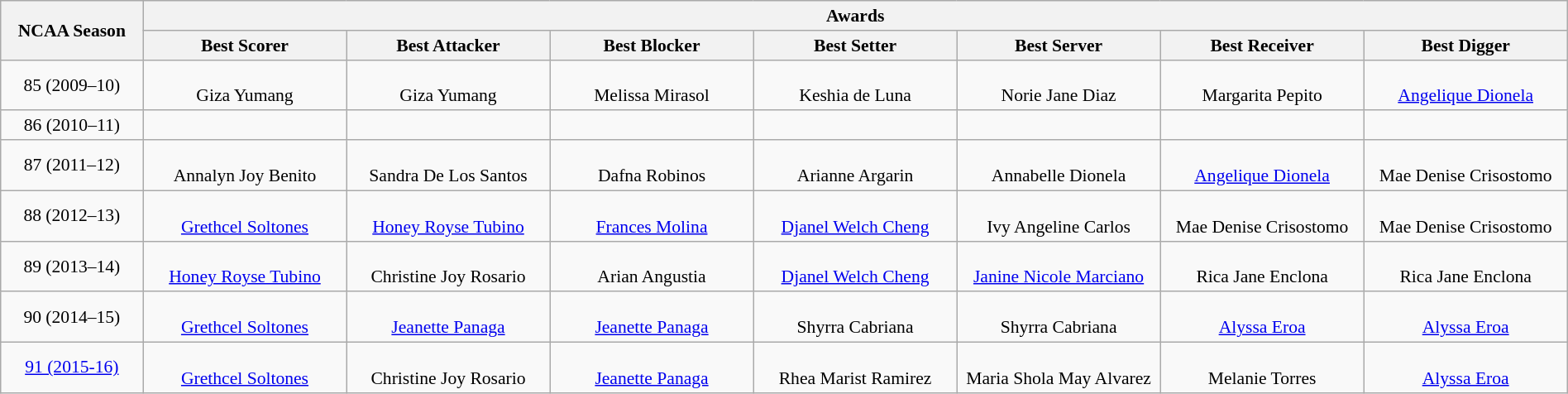<table class="wikitable" width=100% style="font-size:90%; text-align:center;">
<tr>
<th width=7% rowspan=2>NCAA Season</th>
<th colspan=8>Awards</th>
</tr>
<tr>
<th width=10%>Best Scorer</th>
<th width=10%>Best Attacker</th>
<th width=10%>Best Blocker</th>
<th width=10%>Best Setter</th>
<th width=10%>Best Server</th>
<th width=10%>Best Receiver</th>
<th width=10%>Best Digger</th>
</tr>
<tr>
<td>85 (2009–10)</td>
<td><br>Giza Yumang</td>
<td><br>Giza Yumang</td>
<td><br>Melissa Mirasol</td>
<td><br>Keshia de Luna</td>
<td><br>Norie Jane Diaz</td>
<td><br>Margarita Pepito</td>
<td><br><a href='#'>Angelique Dionela</a></td>
</tr>
<tr>
<td>86 (2010–11)</td>
<td></td>
<td></td>
<td></td>
<td></td>
<td></td>
<td></td>
<td></td>
</tr>
<tr>
<td>87 (2011–12)</td>
<td><br>Annalyn Joy Benito</td>
<td><br>Sandra De Los Santos</td>
<td><br>Dafna Robinos</td>
<td><br>Arianne Argarin</td>
<td><br>Annabelle Dionela</td>
<td><br><a href='#'>Angelique Dionela</a></td>
<td><br>Mae Denise Crisostomo</td>
</tr>
<tr>
<td>88 (2012–13)</td>
<td><br><a href='#'>Grethcel Soltones</a></td>
<td><br><a href='#'>Honey Royse Tubino</a></td>
<td><br><a href='#'>Frances Molina</a></td>
<td><br><a href='#'>Djanel Welch Cheng</a></td>
<td><br>Ivy Angeline Carlos</td>
<td><br>Mae Denise Crisostomo</td>
<td><br>Mae Denise Crisostomo</td>
</tr>
<tr>
<td>89 (2013–14)</td>
<td><br><a href='#'>Honey Royse Tubino</a></td>
<td><br>Christine Joy Rosario</td>
<td><br>Arian Angustia</td>
<td><br><a href='#'>Djanel Welch Cheng</a></td>
<td><br><a href='#'>Janine Nicole Marciano</a></td>
<td><br>Rica Jane Enclona</td>
<td><br>Rica Jane Enclona</td>
</tr>
<tr>
<td>90 (2014–15)</td>
<td><br><a href='#'>Grethcel Soltones</a></td>
<td><br><a href='#'>Jeanette Panaga</a></td>
<td><br><a href='#'>Jeanette Panaga</a></td>
<td><br>Shyrra Cabriana</td>
<td><br>Shyrra Cabriana</td>
<td><br><a href='#'>Alyssa Eroa</a></td>
<td><br><a href='#'>Alyssa Eroa</a></td>
</tr>
<tr>
<td><a href='#'>91 (2015-16)</a></td>
<td><br><a href='#'>Grethcel Soltones</a></td>
<td><br>Christine Joy Rosario</td>
<td><br><a href='#'>Jeanette Panaga</a></td>
<td><br>Rhea Marist Ramirez</td>
<td><br>Maria Shola May Alvarez</td>
<td><br>Melanie Torres</td>
<td><br><a href='#'>Alyssa Eroa</a></td>
</tr>
</table>
